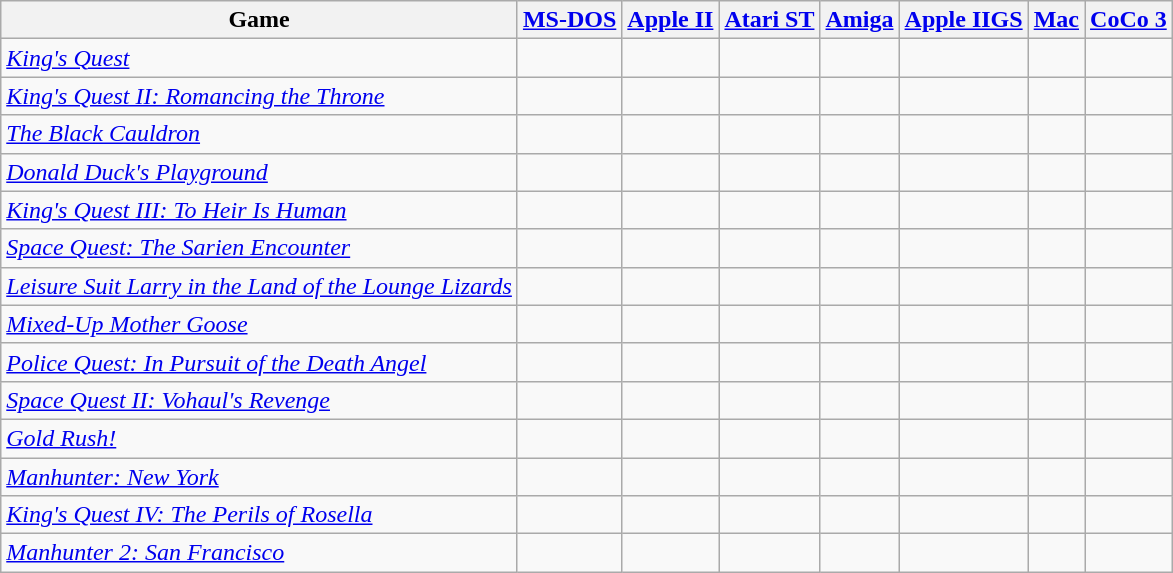<table class="wikitable sortable">
<tr>
<th>Game</th>
<th><a href='#'>MS-DOS</a></th>
<th><a href='#'>Apple II</a></th>
<th><a href='#'>Atari ST</a></th>
<th><a href='#'>Amiga</a></th>
<th><a href='#'>Apple IIGS</a></th>
<th><a href='#'>Mac</a></th>
<th><a href='#'>CoCo 3</a></th>
</tr>
<tr>
<td><em><a href='#'>King's Quest</a></em></td>
<td></td>
<td></td>
<td></td>
<td></td>
<td></td>
<td></td>
<td></td>
</tr>
<tr>
<td><em><a href='#'>King's Quest II: Romancing the Throne</a></em></td>
<td></td>
<td></td>
<td></td>
<td></td>
<td></td>
<td></td>
<td></td>
</tr>
<tr>
<td><em><a href='#'>The Black Cauldron</a></em></td>
<td></td>
<td></td>
<td></td>
<td></td>
<td></td>
<td></td>
<td></td>
</tr>
<tr>
<td><em><a href='#'>Donald Duck's Playground</a></em></td>
<td></td>
<td></td>
<td></td>
<td></td>
<td></td>
<td></td>
<td></td>
</tr>
<tr>
<td><em><a href='#'>King's Quest III: To Heir Is Human</a></em></td>
<td></td>
<td></td>
<td></td>
<td></td>
<td></td>
<td></td>
<td></td>
</tr>
<tr>
<td><em><a href='#'>Space Quest: The Sarien Encounter</a></em></td>
<td></td>
<td></td>
<td></td>
<td></td>
<td></td>
<td></td>
<td></td>
</tr>
<tr>
<td><em><a href='#'>Leisure Suit Larry in the Land of the Lounge Lizards</a></em></td>
<td></td>
<td></td>
<td></td>
<td></td>
<td></td>
<td></td>
<td></td>
</tr>
<tr>
<td><em><a href='#'>Mixed-Up Mother Goose</a></em></td>
<td></td>
<td></td>
<td></td>
<td></td>
<td></td>
<td></td>
<td></td>
</tr>
<tr>
<td><em><a href='#'>Police Quest: In Pursuit of the Death Angel</a></em></td>
<td></td>
<td></td>
<td></td>
<td></td>
<td></td>
<td></td>
<td></td>
</tr>
<tr>
<td><em><a href='#'>Space Quest II: Vohaul's Revenge</a></em></td>
<td></td>
<td></td>
<td></td>
<td></td>
<td></td>
<td></td>
<td></td>
</tr>
<tr>
<td><em><a href='#'>Gold Rush!</a></em></td>
<td></td>
<td></td>
<td></td>
<td></td>
<td></td>
<td></td>
<td></td>
</tr>
<tr>
<td><em><a href='#'>Manhunter: New York</a></em></td>
<td></td>
<td></td>
<td></td>
<td></td>
<td></td>
<td></td>
<td></td>
</tr>
<tr>
<td><em><a href='#'>King's Quest IV: The Perils of Rosella</a></em></td>
<td></td>
<td></td>
<td></td>
<td></td>
<td></td>
<td></td>
<td></td>
</tr>
<tr>
<td><em><a href='#'>Manhunter 2: San Francisco</a></em></td>
<td></td>
<td></td>
<td></td>
<td></td>
<td></td>
<td></td>
<td></td>
</tr>
</table>
